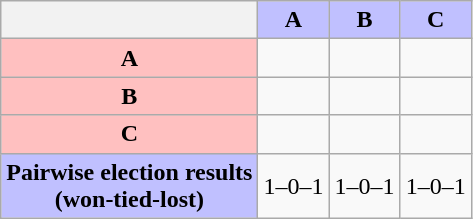<table class=wikitable>
<tr>
<th></th>
<th style="background-color:#c0c0ff">A</th>
<th style="background-color:#c0c0ff">B</th>
<th style="background-color:#c0c0ff">C</th>
</tr>
<tr>
<th style="background-color:#ffc0c0">A</th>
<td></td>
<td></td>
<td></td>
</tr>
<tr>
<th style="background-color:#ffc0c0">B</th>
<td></td>
<td></td>
<td></td>
</tr>
<tr>
<th style="background-color:#ffc0c0">C</th>
<td></td>
<td></td>
<td></td>
</tr>
<tr>
<th style="background-color:#c0c0ff">Pairwise election results<br>(won-tied-lost)</th>
<td>1–0–1</td>
<td>1–0–1</td>
<td>1–0–1</td>
</tr>
</table>
